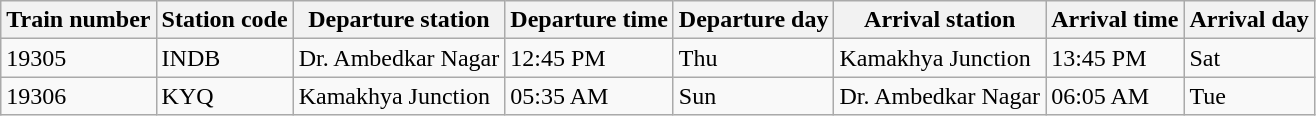<table class="wikitable">
<tr>
<th>Train number</th>
<th>Station code</th>
<th>Departure station</th>
<th>Departure time</th>
<th>Departure day</th>
<th>Arrival station</th>
<th>Arrival time</th>
<th>Arrival day</th>
</tr>
<tr>
<td>19305</td>
<td>INDB</td>
<td>Dr. Ambedkar Nagar</td>
<td>12:45 PM</td>
<td>Thu</td>
<td>Kamakhya Junction</td>
<td>13:45 PM</td>
<td>Sat</td>
</tr>
<tr>
<td>19306</td>
<td>KYQ</td>
<td>Kamakhya Junction</td>
<td>05:35 AM</td>
<td>Sun</td>
<td>Dr. Ambedkar Nagar</td>
<td>06:05 AM</td>
<td>Tue</td>
</tr>
</table>
